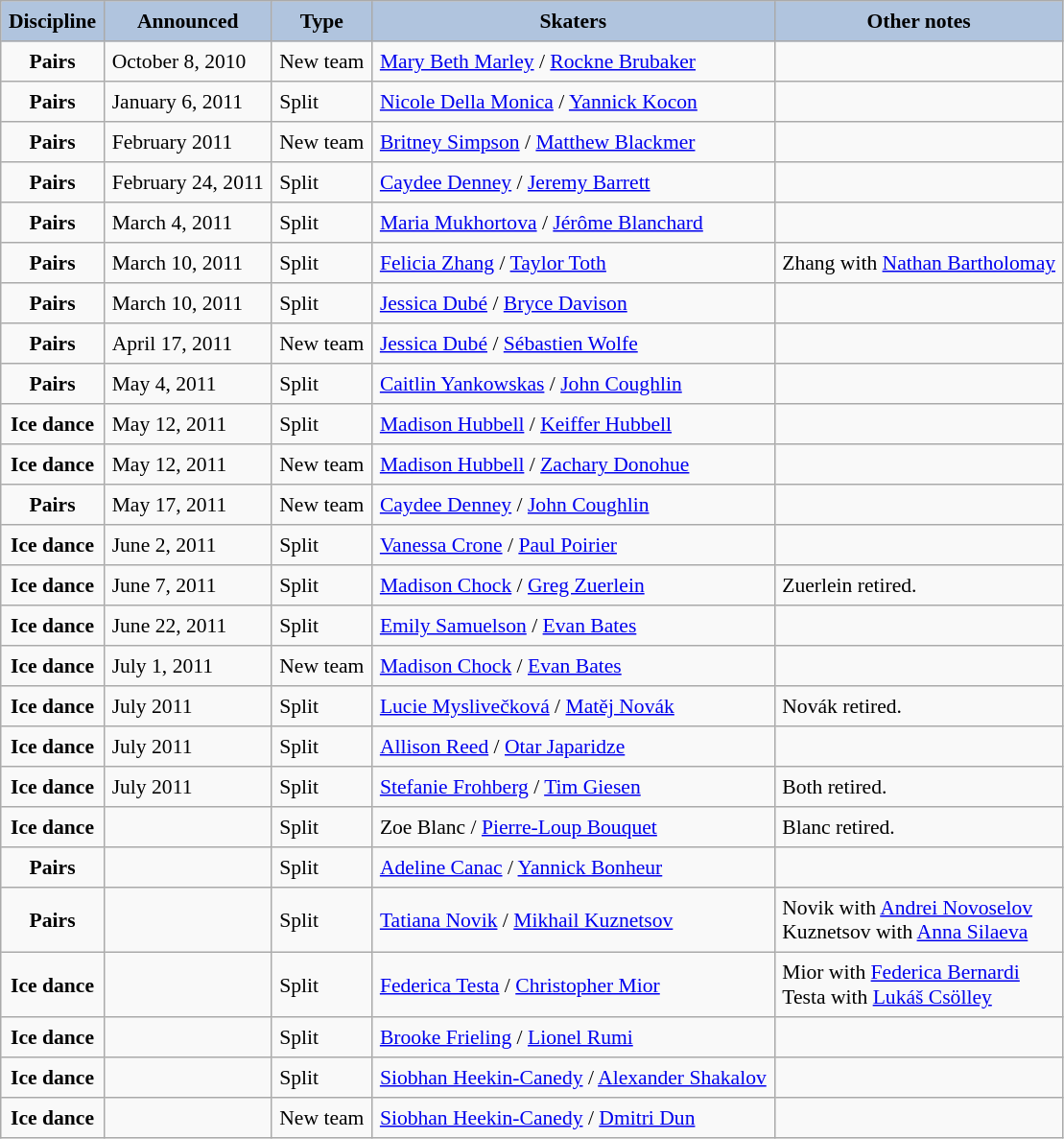<table border="2" cellpadding="5" cellspacing="0" style="margin: 1em 1em 1em 0; background: #f9f9f9; border: 1px #aaa solid; border-collapse: collapse; font-size: 90%;">
<tr bgcolor="#B0C4DE" align="center">
<th>Discipline</th>
<th>Announced</th>
<th>Type</th>
<th>Skaters</th>
<th>Other notes</th>
</tr>
<tr>
<th>Pairs</th>
<td>October 8, 2010</td>
<td>New team</td>
<td><a href='#'>Mary Beth Marley</a> / <a href='#'>Rockne Brubaker</a></td>
<td></td>
</tr>
<tr>
<th>Pairs</th>
<td>January 6, 2011</td>
<td>Split</td>
<td><a href='#'>Nicole Della Monica</a> / <a href='#'>Yannick Kocon</a></td>
<td></td>
</tr>
<tr>
<th>Pairs</th>
<td>February 2011</td>
<td>New team</td>
<td><a href='#'>Britney Simpson</a> / <a href='#'>Matthew Blackmer</a></td>
<td></td>
</tr>
<tr>
<th>Pairs</th>
<td>February 24, 2011</td>
<td>Split</td>
<td><a href='#'>Caydee Denney</a> / <a href='#'>Jeremy Barrett</a></td>
<td></td>
</tr>
<tr>
<th>Pairs</th>
<td>March 4, 2011</td>
<td>Split</td>
<td><a href='#'>Maria Mukhortova</a> / <a href='#'>Jérôme Blanchard</a></td>
<td></td>
</tr>
<tr>
<th>Pairs</th>
<td>March 10, 2011</td>
<td>Split</td>
<td><a href='#'>Felicia Zhang</a> / <a href='#'>Taylor Toth</a></td>
<td>Zhang with <a href='#'>Nathan Bartholomay</a></td>
</tr>
<tr>
<th>Pairs</th>
<td>March 10, 2011</td>
<td>Split</td>
<td><a href='#'>Jessica Dubé</a> / <a href='#'>Bryce Davison</a></td>
<td></td>
</tr>
<tr>
<th>Pairs</th>
<td>April 17, 2011</td>
<td>New team</td>
<td><a href='#'>Jessica Dubé</a> / <a href='#'>Sébastien Wolfe</a></td>
<td></td>
</tr>
<tr>
<th>Pairs</th>
<td>May 4, 2011</td>
<td>Split</td>
<td><a href='#'>Caitlin Yankowskas</a> / <a href='#'>John Coughlin</a></td>
<td></td>
</tr>
<tr>
<th>Ice dance</th>
<td>May 12, 2011</td>
<td>Split</td>
<td><a href='#'>Madison Hubbell</a> / <a href='#'>Keiffer Hubbell</a></td>
<td></td>
</tr>
<tr>
<th>Ice dance</th>
<td>May 12, 2011</td>
<td>New team</td>
<td><a href='#'>Madison Hubbell</a> / <a href='#'>Zachary Donohue</a></td>
<td></td>
</tr>
<tr>
<th>Pairs</th>
<td>May 17, 2011</td>
<td>New team</td>
<td><a href='#'>Caydee Denney</a> / <a href='#'>John Coughlin</a></td>
<td></td>
</tr>
<tr>
<th>Ice dance</th>
<td>June 2, 2011</td>
<td>Split</td>
<td><a href='#'>Vanessa Crone</a> / <a href='#'>Paul Poirier</a></td>
<td></td>
</tr>
<tr>
<th>Ice dance</th>
<td>June 7, 2011</td>
<td>Split</td>
<td><a href='#'>Madison Chock</a> / <a href='#'>Greg Zuerlein</a></td>
<td>Zuerlein retired.</td>
</tr>
<tr>
<th>Ice dance</th>
<td>June 22, 2011</td>
<td>Split</td>
<td><a href='#'>Emily Samuelson</a> / <a href='#'>Evan Bates</a></td>
<td></td>
</tr>
<tr>
<th>Ice dance</th>
<td>July 1, 2011</td>
<td>New team</td>
<td><a href='#'>Madison Chock</a> / <a href='#'>Evan Bates</a></td>
<td></td>
</tr>
<tr>
<th>Ice dance</th>
<td>July 2011</td>
<td>Split</td>
<td><a href='#'>Lucie Myslivečková</a> / <a href='#'>Matěj Novák</a></td>
<td>Novák retired.</td>
</tr>
<tr>
<th>Ice dance</th>
<td>July 2011</td>
<td>Split</td>
<td><a href='#'>Allison Reed</a> / <a href='#'>Otar Japaridze</a></td>
<td></td>
</tr>
<tr>
<th>Ice dance</th>
<td>July 2011</td>
<td>Split</td>
<td><a href='#'>Stefanie Frohberg</a> / <a href='#'>Tim Giesen</a></td>
<td>Both retired.</td>
</tr>
<tr>
<th>Ice dance</th>
<td></td>
<td>Split</td>
<td>Zoe Blanc / <a href='#'>Pierre-Loup Bouquet</a></td>
<td>Blanc retired.</td>
</tr>
<tr>
<th>Pairs</th>
<td></td>
<td>Split</td>
<td><a href='#'>Adeline Canac</a> / <a href='#'>Yannick Bonheur</a></td>
<td></td>
</tr>
<tr>
<th>Pairs</th>
<td></td>
<td>Split</td>
<td><a href='#'>Tatiana Novik</a> / <a href='#'>Mikhail Kuznetsov</a></td>
<td>Novik with <a href='#'>Andrei Novoselov</a> <br> Kuznetsov with <a href='#'>Anna Silaeva</a></td>
</tr>
<tr>
<th>Ice dance</th>
<td></td>
<td>Split</td>
<td><a href='#'>Federica Testa</a> / <a href='#'>Christopher Mior</a></td>
<td>Mior with <a href='#'>Federica Bernardi</a> <br> Testa with <a href='#'>Lukáš Csölley</a></td>
</tr>
<tr>
<th>Ice dance</th>
<td></td>
<td>Split</td>
<td><a href='#'>Brooke Frieling</a> / <a href='#'>Lionel Rumi</a></td>
<td></td>
</tr>
<tr>
<th>Ice dance</th>
<td></td>
<td>Split</td>
<td><a href='#'>Siobhan Heekin-Canedy</a> / <a href='#'>Alexander Shakalov</a></td>
<td></td>
</tr>
<tr>
<th>Ice dance</th>
<td></td>
<td>New team</td>
<td><a href='#'>Siobhan Heekin-Canedy</a> / <a href='#'>Dmitri Dun</a></td>
<td></td>
</tr>
</table>
